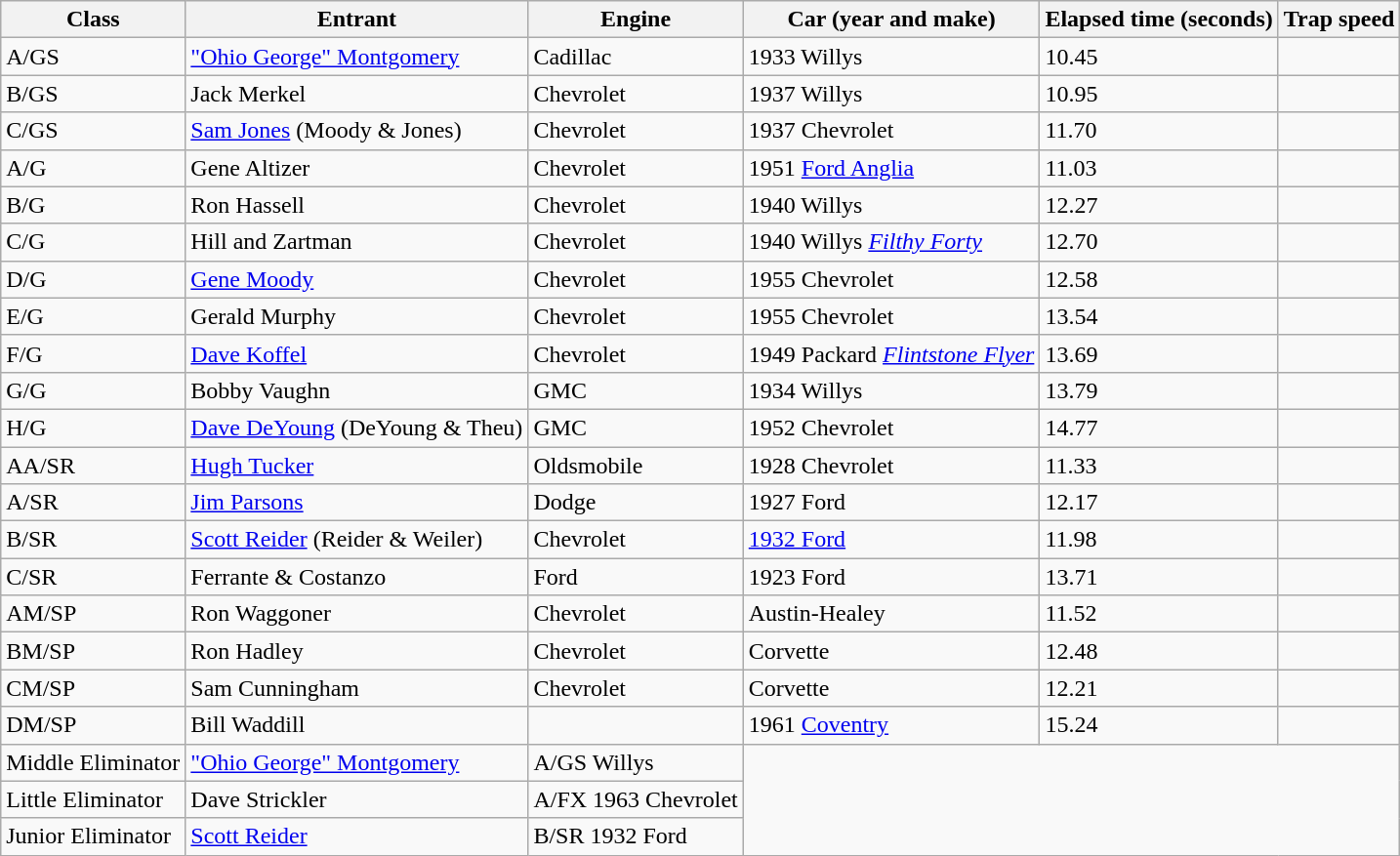<table class="wikitable">
<tr>
<th>Class</th>
<th>Entrant</th>
<th>Engine</th>
<th>Car (year and make)</th>
<th>Elapsed time (seconds)</th>
<th>Trap speed</th>
</tr>
<tr>
<td>A/GS</td>
<td><a href='#'>"Ohio George" Montgomery</a></td>
<td>Cadillac</td>
<td>1933 Willys</td>
<td>10.45</td>
<td></td>
</tr>
<tr>
<td>B/GS</td>
<td>Jack Merkel</td>
<td>Chevrolet</td>
<td>1937 Willys</td>
<td>10.95</td>
<td></td>
</tr>
<tr>
<td>C/GS</td>
<td><a href='#'>Sam Jones</a> (Moody & Jones)</td>
<td>Chevrolet</td>
<td>1937 Chevrolet</td>
<td>11.70</td>
<td></td>
</tr>
<tr>
<td>A/G</td>
<td>Gene Altizer</td>
<td>Chevrolet</td>
<td>1951 <a href='#'>Ford Anglia</a></td>
<td>11.03</td>
<td></td>
</tr>
<tr>
<td>B/G</td>
<td>Ron Hassell</td>
<td>Chevrolet</td>
<td>1940 Willys</td>
<td>12.27</td>
<td></td>
</tr>
<tr>
<td>C/G</td>
<td>Hill and Zartman</td>
<td>Chevrolet</td>
<td>1940 Willys  <em><a href='#'>Filthy Forty</a></em></td>
<td>12.70</td>
<td></td>
</tr>
<tr>
<td>D/G</td>
<td><a href='#'>Gene Moody</a></td>
<td>Chevrolet</td>
<td>1955 Chevrolet</td>
<td>12.58</td>
<td></td>
</tr>
<tr>
<td>E/G</td>
<td>Gerald Murphy</td>
<td>Chevrolet</td>
<td>1955 Chevrolet</td>
<td>13.54</td>
<td></td>
</tr>
<tr _>
<td>F/G</td>
<td><a href='#'>Dave Koffel</a></td>
<td>Chevrolet</td>
<td>1949 Packard <em><a href='#'>Flintstone Flyer</a></em></td>
<td>13.69</td>
<td></td>
</tr>
<tr>
<td>G/G</td>
<td>Bobby Vaughn</td>
<td>GMC</td>
<td>1934 Willys</td>
<td>13.79</td>
<td></td>
</tr>
<tr>
<td>H/G</td>
<td><a href='#'>Dave DeYoung</a> (DeYoung & Theu)</td>
<td>GMC</td>
<td>1952 Chevrolet</td>
<td>14.77</td>
<td></td>
</tr>
<tr>
<td>AA/SR</td>
<td><a href='#'>Hugh Tucker</a></td>
<td>Oldsmobile</td>
<td>1928 Chevrolet</td>
<td>11.33</td>
<td></td>
</tr>
<tr>
<td>A/SR</td>
<td><a href='#'>Jim Parsons</a></td>
<td>Dodge</td>
<td>1927 Ford</td>
<td>12.17</td>
<td></td>
</tr>
<tr>
<td>B/SR</td>
<td><a href='#'>Scott Reider</a> (Reider & Weiler)</td>
<td>Chevrolet</td>
<td><a href='#'>1932 Ford</a></td>
<td>11.98</td>
<td></td>
</tr>
<tr>
<td>C/SR</td>
<td>Ferrante & Costanzo</td>
<td>Ford</td>
<td>1923 Ford</td>
<td>13.71</td>
<td></td>
</tr>
<tr>
<td>AM/SP</td>
<td>Ron Waggoner</td>
<td>Chevrolet</td>
<td>Austin-Healey</td>
<td>11.52</td>
<td></td>
</tr>
<tr>
<td>BM/SP</td>
<td>Ron Hadley</td>
<td>Chevrolet</td>
<td>Corvette</td>
<td>12.48</td>
<td></td>
</tr>
<tr>
<td>CM/SP</td>
<td>Sam Cunningham</td>
<td>Chevrolet</td>
<td>Corvette</td>
<td>12.21</td>
<td></td>
</tr>
<tr>
<td>DM/SP</td>
<td>Bill Waddill</td>
<td></td>
<td>1961 <a href='#'>Coventry</a></td>
<td>15.24</td>
<td></td>
</tr>
<tr>
<td>Middle Eliminator</td>
<td><a href='#'>"Ohio George" Montgomery</a></td>
<td>A/GS Willys</td>
</tr>
<tr>
<td>Little Eliminator</td>
<td>Dave Strickler</td>
<td>A/FX 1963 Chevrolet</td>
</tr>
<tr>
<td>Junior Eliminator</td>
<td><a href='#'>Scott Reider</a></td>
<td>B/SR 1932 Ford</td>
</tr>
</table>
